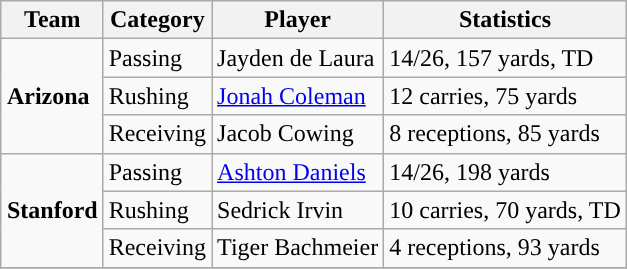<table class="wikitable" style="float: right;">
<tr>
<th>Team</th>
<th>Category</th>
<th>Player</th>
<th>Statistics</th>
</tr>
<tr>
<td rowspan=3><strong>Arizona</strong></td>
<td>Passing</td>
<td>Jayden de Laura</td>
<td>14/26, 157 yards, TD</td>
</tr>
<tr>
<td>Rushing</td>
<td><a href='#'>Jonah Coleman</a></td>
<td>12 carries, 75 yards</td>
</tr>
<tr>
<td>Receiving</td>
<td>Jacob Cowing</td>
<td>8 receptions, 85 yards</td>
</tr>
<tr>
<td rowspan=3><strong>Stanford</strong></td>
<td>Passing</td>
<td><a href='#'>Ashton Daniels</a></td>
<td>14/26, 198 yards</td>
</tr>
<tr>
<td>Rushing</td>
<td>Sedrick Irvin</td>
<td>10 carries, 70 yards, TD</td>
</tr>
<tr>
<td>Receiving</td>
<td>Tiger Bachmeier</td>
<td>4 receptions, 93 yards</td>
</tr>
<tr>
</tr>
</table>
